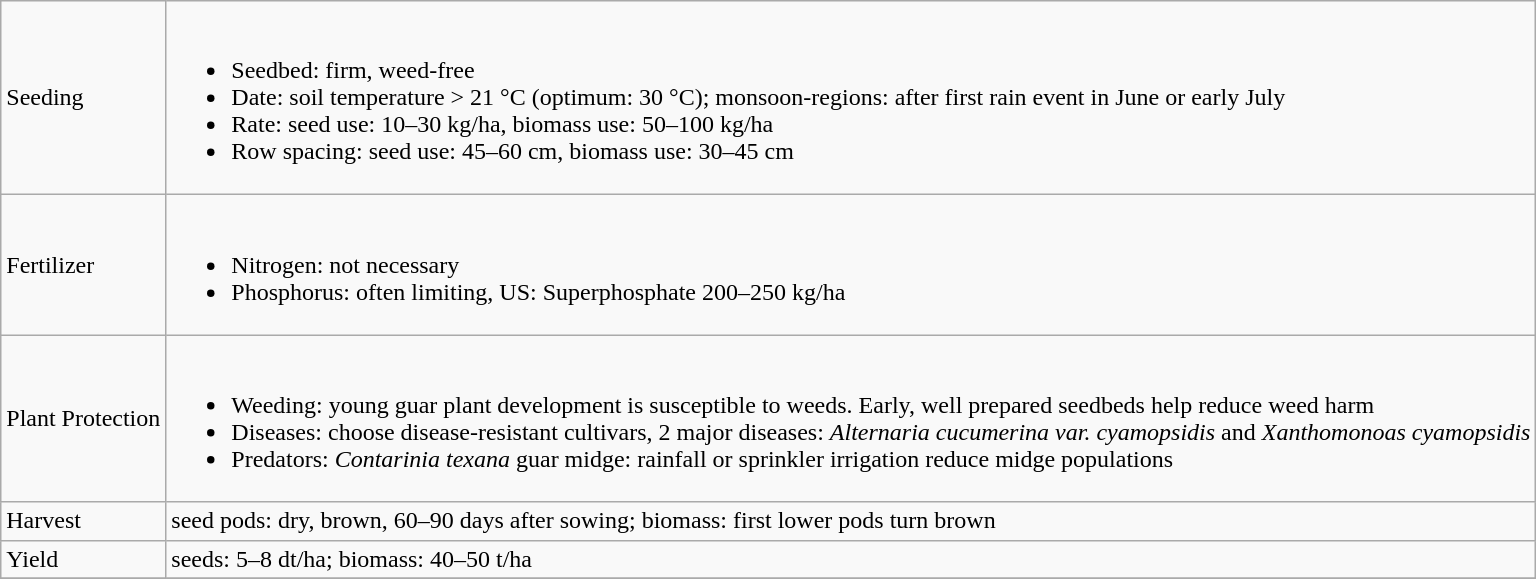<table class="wikitable">
<tr>
<td>Seeding</td>
<td><br><ul><li>Seedbed: firm, weed-free</li><li>Date: soil temperature > 21 °C (optimum: 30 °C); monsoon-regions: after first rain event in June or early July</li><li>Rate: seed use: 10–30 kg/ha, biomass use: 50–100 kg/ha</li><li>Row spacing: seed use: 45–60 cm, biomass use: 30–45 cm</li></ul></td>
</tr>
<tr>
<td>Fertilizer</td>
<td><br><ul><li>Nitrogen: not necessary</li><li>Phosphorus: often limiting, US: Superphosphate 200–250 kg/ha</li></ul></td>
</tr>
<tr>
<td>Plant Protection</td>
<td><br><ul><li>Weeding: young guar plant development is susceptible to weeds. Early, well prepared seedbeds help reduce weed harm</li><li>Diseases: choose disease-resistant cultivars, 2 major diseases: <em>Alternaria cucumerina var. cyamopsidis</em> and <em>Xanthomonoas cyamopsidis</em></li><li>Predators: <em>Contarinia texana</em> guar midge: rainfall or sprinkler irrigation reduce midge populations</li></ul></td>
</tr>
<tr>
<td>Harvest</td>
<td>seed pods: dry, brown, 60–90 days after sowing; biomass: first lower pods turn brown</td>
</tr>
<tr>
<td>Yield</td>
<td>seeds: 5–8 dt/ha; biomass: 40–50 t/ha</td>
</tr>
<tr>
</tr>
</table>
